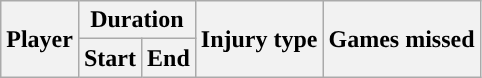<table class="wikitable sortable collapsible collapsed" style="text-align:center;">
<tr>
<th rowspan="2">Player</th>
<th colspan="2">Duration</th>
<th rowspan="2">Injury type</th>
<th rowspan="2">Games missed</th>
</tr>
<tr>
<th>Start</th>
<th>End<br></th>
</tr>
</table>
